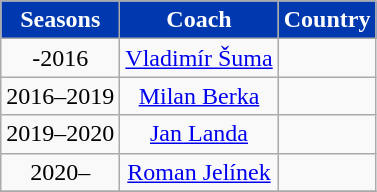<table class="wikitable" style="text-align: center">
<tr>
<th style="color:#FFFFFF; background:#0038af">Seasons</th>
<th style="color:#FFFFFF; background:#0038af">Coach</th>
<th style="color:#FFFFFF; background:#0038af">Country</th>
</tr>
<tr>
<td style="text-align: center">-2016</td>
<td style="text-align: center"><a href='#'>Vladimír Šuma</a></td>
<td style="text-align: center"></td>
</tr>
<tr>
<td style="text-align: center">2016–2019</td>
<td style="text-align: center"><a href='#'>Milan Berka</a></td>
<td style="text-align: center"></td>
</tr>
<tr>
<td style="text-align: center">2019–2020</td>
<td style="text-align: center"><a href='#'>Jan Landa</a></td>
<td style="text-align: center"></td>
</tr>
<tr>
<td style="text-align: center">2020–</td>
<td style="text-align: center"><a href='#'>Roman Jelínek</a></td>
<td style="text-align: center"></td>
</tr>
<tr>
</tr>
</table>
